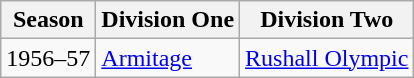<table class=wikitable>
<tr>
<th>Season</th>
<th>Division One</th>
<th>Division Two</th>
</tr>
<tr>
<td>1956–57</td>
<td><a href='#'>Armitage</a></td>
<td><a href='#'>Rushall Olympic</a></td>
</tr>
</table>
